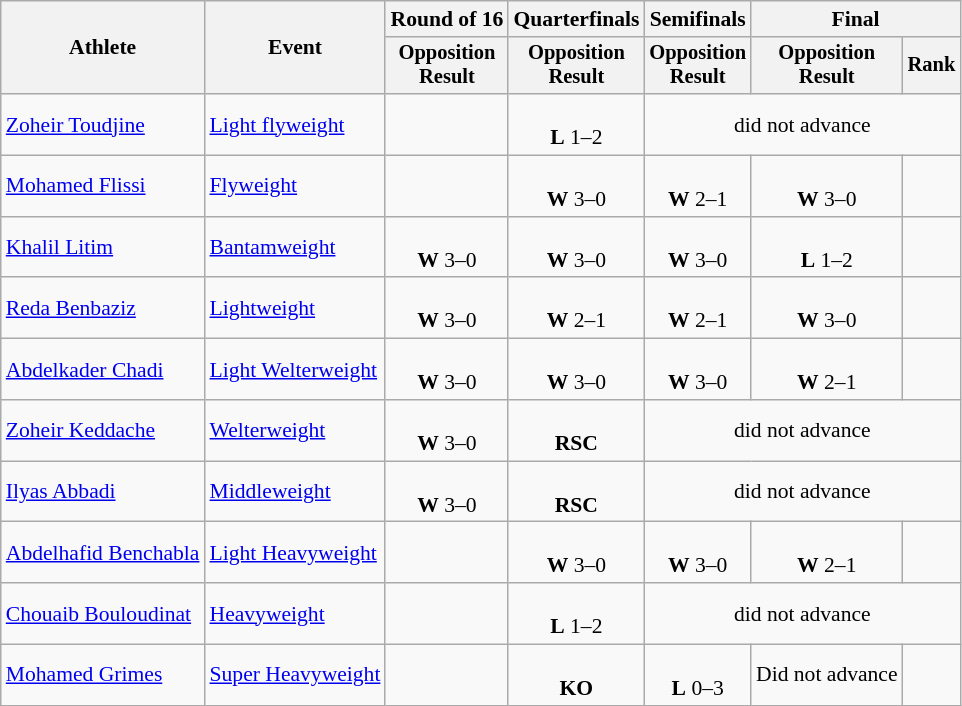<table class="wikitable" style="text-align:left; font-size:90%">
<tr>
<th rowspan="2">Athlete</th>
<th rowspan="2">Event</th>
<th>Round of 16</th>
<th>Quarterfinals</th>
<th>Semifinals</th>
<th colspan=2>Final</th>
</tr>
<tr style="font-size: 95%">
<th>Opposition<br>Result</th>
<th>Opposition<br>Result</th>
<th>Opposition<br>Result</th>
<th>Opposition<br>Result</th>
<th>Rank</th>
</tr>
<tr align=center>
<td align=left><a href='#'>Zoheir Toudjine</a></td>
<td align=left><a href='#'>Light flyweight</a></td>
<td></td>
<td><br><strong>L</strong> 1–2</td>
<td colspan=3>did not advance</td>
</tr>
<tr align=center>
<td align=left><a href='#'>Mohamed Flissi</a></td>
<td align=left><a href='#'>Flyweight</a></td>
<td></td>
<td><br><strong>W</strong> 3–0</td>
<td><br><strong>W</strong> 2–1</td>
<td><br><strong>W</strong> 3–0</td>
<td></td>
</tr>
<tr align=center>
<td align=left><a href='#'>Khalil Litim</a></td>
<td align=left><a href='#'>Bantamweight</a></td>
<td><br><strong>W</strong> 3–0</td>
<td><br><strong>W</strong> 3–0</td>
<td><br><strong>W</strong> 3–0</td>
<td><br><strong>L</strong> 1–2</td>
<td></td>
</tr>
<tr align=center>
<td align=left><a href='#'>Reda Benbaziz</a></td>
<td align=left><a href='#'>Lightweight</a></td>
<td><br><strong>W</strong> 3–0</td>
<td><br><strong>W</strong> 2–1</td>
<td><br><strong>W</strong> 2–1</td>
<td><br><strong>W</strong> 3–0</td>
<td></td>
</tr>
<tr align=center>
<td align=left><a href='#'>Abdelkader Chadi</a></td>
<td align=left><a href='#'>Light Welterweight</a></td>
<td><br><strong>W</strong> 3–0</td>
<td><br><strong>W</strong> 3–0</td>
<td><br><strong>W</strong> 3–0</td>
<td><br><strong>W</strong> 2–1</td>
<td></td>
</tr>
<tr align=center>
<td align=left><a href='#'>Zoheir Keddache</a></td>
<td align=left><a href='#'>Welterweight</a></td>
<td><br><strong>W</strong> 3–0</td>
<td><br><strong>RSC</strong></td>
<td colspan=3>did not advance</td>
</tr>
<tr align=center>
<td align=left><a href='#'>Ilyas Abbadi</a></td>
<td align=left><a href='#'>Middleweight</a></td>
<td><br><strong>W</strong> 3–0</td>
<td><br><strong>RSC</strong></td>
<td colspan=3>did not advance</td>
</tr>
<tr align=center>
<td align=left><a href='#'>Abdelhafid Benchabla</a></td>
<td align=left><a href='#'>Light Heavyweight</a></td>
<td></td>
<td><br><strong>W</strong> 3–0</td>
<td><br><strong>W</strong> 3–0</td>
<td><br><strong>W</strong> 2–1</td>
<td></td>
</tr>
<tr align=center>
<td align=left><a href='#'>Chouaib Bouloudinat</a></td>
<td align=left><a href='#'>Heavyweight</a></td>
<td></td>
<td><br><strong>L</strong> 1–2</td>
<td colspan=3>did not advance</td>
</tr>
<tr align=center>
<td align=left><a href='#'>Mohamed Grimes</a></td>
<td align=left><a href='#'>Super Heavyweight</a></td>
<td></td>
<td><br><strong>KO</strong></td>
<td><br><strong>L</strong> 0–3</td>
<td>Did not advance</td>
<td></td>
</tr>
</table>
